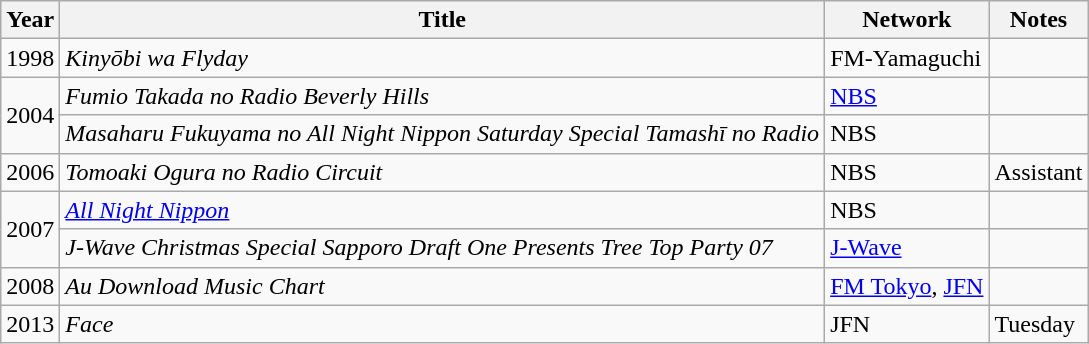<table class="wikitable">
<tr>
<th>Year</th>
<th>Title</th>
<th>Network</th>
<th>Notes</th>
</tr>
<tr>
<td>1998</td>
<td><em>Kinyōbi wa Flyday</em></td>
<td>FM-Yamaguchi</td>
<td></td>
</tr>
<tr>
<td rowspan="2">2004</td>
<td><em>Fumio Takada no Radio Beverly Hills</em></td>
<td><a href='#'>NBS</a></td>
<td></td>
</tr>
<tr>
<td><em>Masaharu Fukuyama no All Night Nippon Saturday Special Tamashī no Radio</em></td>
<td>NBS</td>
<td></td>
</tr>
<tr>
<td>2006</td>
<td><em>Tomoaki Ogura no Radio Circuit</em></td>
<td>NBS</td>
<td>Assistant</td>
</tr>
<tr>
<td rowspan="2">2007</td>
<td><em><a href='#'>All Night Nippon</a></em></td>
<td>NBS</td>
<td></td>
</tr>
<tr>
<td><em>J-Wave Christmas Special Sapporo Draft One Presents Tree Top Party 07</em></td>
<td><a href='#'>J-Wave</a></td>
<td></td>
</tr>
<tr>
<td>2008</td>
<td><em>Au Download Music Chart</em></td>
<td><a href='#'>FM Tokyo</a>, <a href='#'>JFN</a></td>
<td></td>
</tr>
<tr>
<td>2013</td>
<td><em>Face</em></td>
<td>JFN</td>
<td>Tuesday</td>
</tr>
</table>
